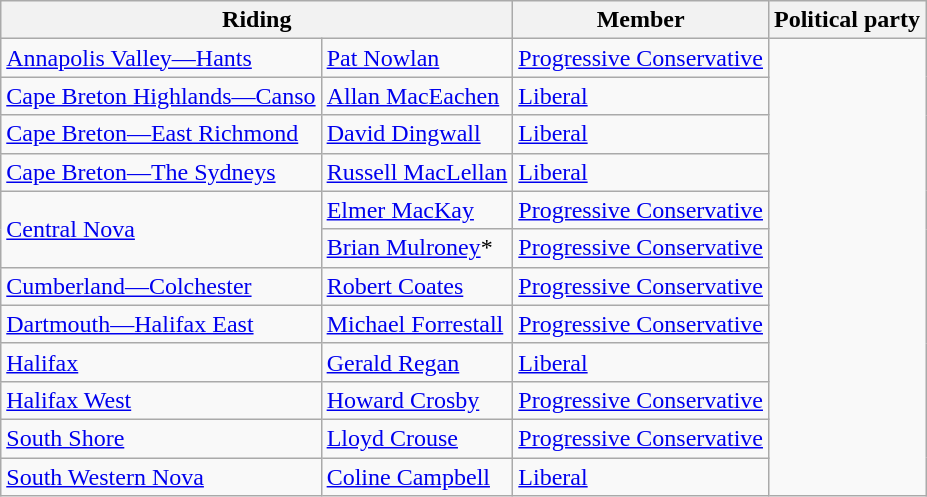<table class="wikitable">
<tr>
<th colspan="2">Riding</th>
<th>Member</th>
<th>Political party</th>
</tr>
<tr>
<td><a href='#'>Annapolis Valley—Hants</a></td>
<td><a href='#'>Pat Nowlan</a></td>
<td><a href='#'>Progressive Conservative</a></td>
</tr>
<tr>
<td><a href='#'>Cape Breton Highlands—Canso</a></td>
<td><a href='#'>Allan MacEachen</a></td>
<td><a href='#'>Liberal</a></td>
</tr>
<tr>
<td><a href='#'>Cape Breton—East Richmond</a></td>
<td><a href='#'>David Dingwall</a></td>
<td><a href='#'>Liberal</a></td>
</tr>
<tr>
<td><a href='#'>Cape Breton—The Sydneys</a></td>
<td><a href='#'>Russell MacLellan</a></td>
<td><a href='#'>Liberal</a></td>
</tr>
<tr>
<td rowspan="2"><a href='#'>Central Nova</a></td>
<td><a href='#'>Elmer MacKay</a></td>
<td><a href='#'>Progressive Conservative</a></td>
</tr>
<tr>
<td><a href='#'>Brian Mulroney</a>*</td>
<td><a href='#'>Progressive Conservative</a></td>
</tr>
<tr>
<td><a href='#'>Cumberland—Colchester</a></td>
<td><a href='#'>Robert Coates</a></td>
<td><a href='#'>Progressive Conservative</a></td>
</tr>
<tr>
<td><a href='#'>Dartmouth—Halifax East</a></td>
<td><a href='#'>Michael Forrestall</a></td>
<td><a href='#'>Progressive Conservative</a></td>
</tr>
<tr>
<td><a href='#'>Halifax</a></td>
<td><a href='#'>Gerald Regan</a></td>
<td><a href='#'>Liberal</a></td>
</tr>
<tr>
<td><a href='#'>Halifax West</a></td>
<td><a href='#'>Howard Crosby</a></td>
<td><a href='#'>Progressive Conservative</a></td>
</tr>
<tr>
<td><a href='#'>South Shore</a></td>
<td><a href='#'>Lloyd Crouse</a></td>
<td><a href='#'>Progressive Conservative</a></td>
</tr>
<tr>
<td><a href='#'>South Western Nova</a></td>
<td><a href='#'>Coline Campbell</a></td>
<td><a href='#'>Liberal</a></td>
</tr>
</table>
